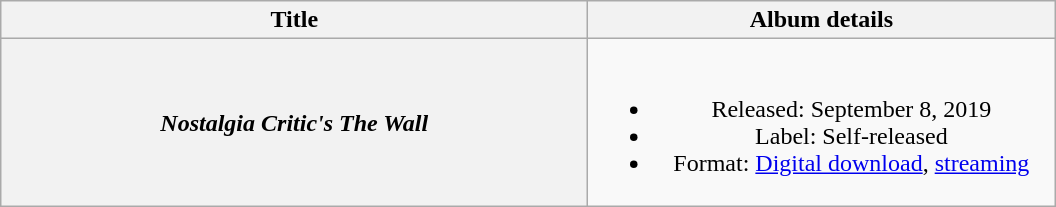<table class="wikitable plainrowheaders" style="text-align:center">
<tr>
<th scope="col" rowspan="1" style="width:24em;">Title</th>
<th scope="col" rowspan="1" style="width:19em;">Album details</th>
</tr>
<tr>
<th scope="row"><em>Nostalgia Critic's The Wall</em></th>
<td><br><ul><li>Released: September 8, 2019</li><li>Label: Self-released</li><li>Format: <a href='#'>Digital download</a>, <a href='#'>streaming</a></li></ul></td>
</tr>
</table>
